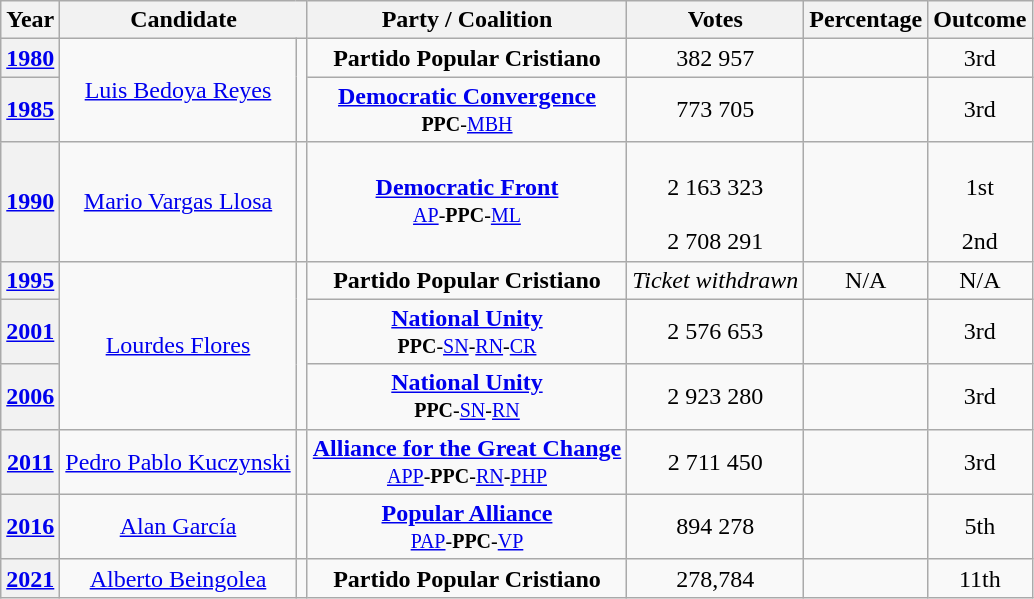<table class="wikitable" style="text-align:center">
<tr>
<th>Year</th>
<th colspan="2">Candidate</th>
<th>Party / Coalition</th>
<th>Votes</th>
<th>Percentage</th>
<th>Outcome</th>
</tr>
<tr>
<th><a href='#'>1980</a></th>
<td rowspan="2"><a href='#'>Luis Bedoya Reyes</a></td>
<td rowspan="2"></td>
<td><strong>Partido Popular Cristiano</strong></td>
<td>382 957</td>
<td></td>
<td>3rd</td>
</tr>
<tr>
<th><a href='#'>1985</a></th>
<td><strong><a href='#'>Democratic Convergence</a></strong><br><small><strong>PPC</strong>-<a href='#'>MBH</a></small></td>
<td>773 705</td>
<td></td>
<td>3rd</td>
</tr>
<tr>
<th><a href='#'>1990</a></th>
<td><a href='#'>Mario Vargas Llosa</a></td>
<td></td>
<td><strong><a href='#'>Democratic Front</a></strong><br><small><a href='#'>AP</a>-<strong>PPC</strong>-<a href='#'>ML</a></small></td>
<td><br>2 163 323<br><br>2 708 291</td>
<td></td>
<td><br>1st<br><br>2nd</td>
</tr>
<tr>
<th><a href='#'>1995</a></th>
<td rowspan="3"><a href='#'>Lourdes Flores</a></td>
<td rowspan="3"></td>
<td><strong>Partido Popular Cristiano</strong></td>
<td><em>Ticket withdrawn</em></td>
<td>N/A</td>
<td>N/A</td>
</tr>
<tr>
<th><strong><a href='#'>2001</a></strong></th>
<td><strong><a href='#'>National Unity</a></strong><br><small><strong>PPC</strong>-<a href='#'>SN</a>-<a href='#'>RN</a>-<a href='#'>CR</a></small></td>
<td>2 576 653</td>
<td></td>
<td>3rd</td>
</tr>
<tr>
<th><strong><a href='#'>2006</a></strong></th>
<td><strong><a href='#'>National Unity</a></strong><br><small><strong>PPC</strong>-<a href='#'>SN</a>-<a href='#'>RN</a></small></td>
<td>2 923 280</td>
<td></td>
<td>3rd</td>
</tr>
<tr>
<th><strong><a href='#'>2011</a></strong></th>
<td><a href='#'>Pedro Pablo Kuczynski</a></td>
<td></td>
<td><strong><a href='#'>Alliance for the Great Change</a></strong><br><small><a href='#'>APP</a>-<strong>PPC</strong>-<a href='#'>RN</a>-<a href='#'>PHP</a></small></td>
<td>2 711 450</td>
<td></td>
<td>3rd</td>
</tr>
<tr>
<th><strong><a href='#'>2016</a></strong></th>
<td><a href='#'>Alan García</a></td>
<td></td>
<td><strong><a href='#'>Popular Alliance</a></strong><br><small><a href='#'>PAP</a>-<strong>PPC</strong>-<a href='#'>VP</a></small></td>
<td>894 278</td>
<td></td>
<td>5th</td>
</tr>
<tr>
<th><a href='#'>2021</a></th>
<td><a href='#'>Alberto Beingolea</a></td>
<td></td>
<td><strong>Partido Popular Cristiano</strong></td>
<td>278,784</td>
<td></td>
<td>11th</td>
</tr>
</table>
